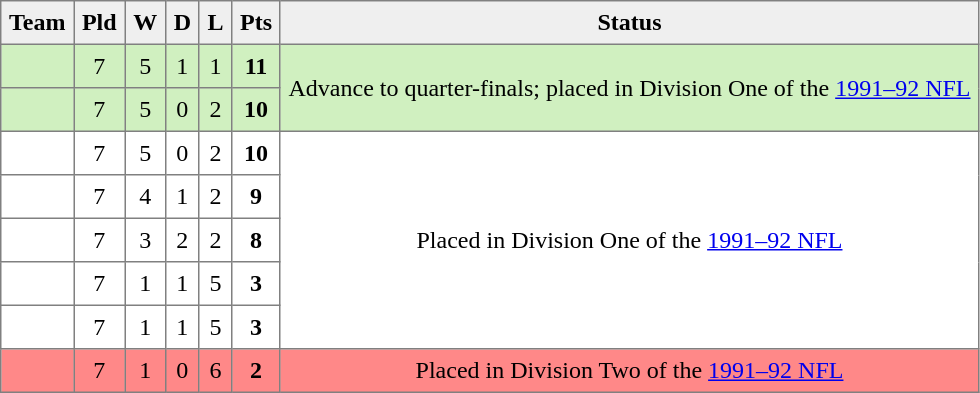<table style=border-collapse:collapse border=1 cellspacing=0 cellpadding=5>
<tr align=center bgcolor=#efefef>
<th>Team</th>
<th>Pld</th>
<th>W</th>
<th>D</th>
<th>L</th>
<th>Pts</th>
<th>Status</th>
</tr>
<tr align=center style="background:#D0F0C0;">
<td style="text-align:left;"> </td>
<td>7</td>
<td>5</td>
<td>1</td>
<td>1</td>
<td><strong>11</strong></td>
<td rowspan=2>Advance to quarter-finals; placed in Division One of the <a href='#'>1991–92 NFL</a></td>
</tr>
<tr align=center style="background:#D0F0C0;">
<td style="text-align:left;"> </td>
<td>7</td>
<td>5</td>
<td>0</td>
<td>2</td>
<td><strong>10</strong></td>
</tr>
<tr align=center style="background:#FFFFFF;">
<td style="text-align:left;"> </td>
<td>7</td>
<td>5</td>
<td>0</td>
<td>2</td>
<td><strong>10</strong></td>
<td rowspan=5>Placed in Division One of the <a href='#'>1991–92 NFL</a></td>
</tr>
<tr align=center style="background:#FFFFFF;">
<td style="text-align:left;"> </td>
<td>7</td>
<td>4</td>
<td>1</td>
<td>2</td>
<td><strong>9</strong></td>
</tr>
<tr align=center style="background:#FFFFFF;">
<td style="text-align:left;"> </td>
<td>7</td>
<td>3</td>
<td>2</td>
<td>2</td>
<td><strong>8</strong></td>
</tr>
<tr align=center style="background:#FFFFFF;">
<td style="text-align:left;"> </td>
<td>7</td>
<td>1</td>
<td>1</td>
<td>5</td>
<td><strong>3</strong></td>
</tr>
<tr align=center style="background:#FFFFFF;">
<td style="text-align:left;"> </td>
<td>7</td>
<td>1</td>
<td>1</td>
<td>5</td>
<td><strong>3</strong></td>
</tr>
<tr align=center style="background:#FF8888;">
<td style="text-align:left;"> </td>
<td>7</td>
<td>1</td>
<td>0</td>
<td>6</td>
<td><strong>2</strong></td>
<td rowspan=1>Placed in Division Two of the <a href='#'>1991–92 NFL</a></td>
</tr>
</table>
